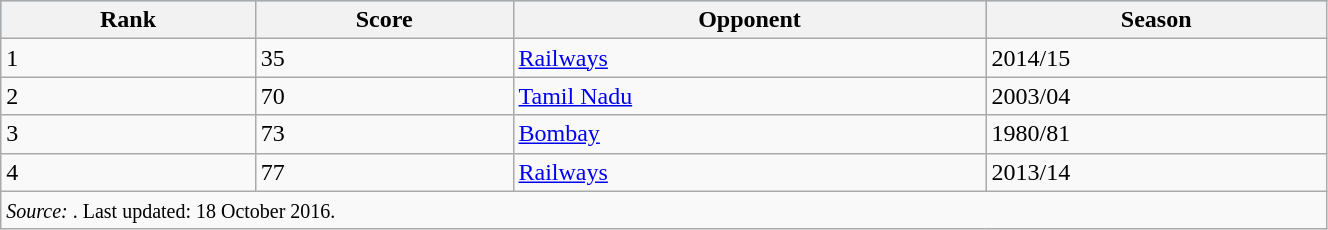<table class="wikitable" width=70%>
<tr bgcolor=#87cef>
<th>Rank</th>
<th>Score</th>
<th>Opponent</th>
<th>Season</th>
</tr>
<tr>
<td>1</td>
<td>35</td>
<td><a href='#'>Railways</a></td>
<td>2014/15</td>
</tr>
<tr>
<td>2</td>
<td>70</td>
<td><a href='#'>Tamil Nadu</a></td>
<td>2003/04</td>
</tr>
<tr>
<td>3</td>
<td>73</td>
<td><a href='#'>Bombay</a></td>
<td>1980/81</td>
</tr>
<tr>
<td>4</td>
<td>77</td>
<td><a href='#'>Railways</a></td>
<td>2013/14</td>
</tr>
<tr>
<td colspan=4><small><em>Source: </em>. Last updated: 18 October 2016.</small></td>
</tr>
</table>
